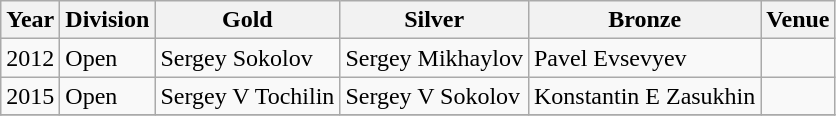<table class="wikitable sortable" style="text-align: left;">
<tr>
<th>Year</th>
<th>Division</th>
<th> Gold</th>
<th> Silver</th>
<th> Bronze</th>
<th>Venue</th>
</tr>
<tr>
<td>2012</td>
<td>Open</td>
<td> Sergey Sokolov</td>
<td> Sergey Mikhaylov</td>
<td> Pavel Evsevyev</td>
<td></td>
</tr>
<tr>
<td>2015</td>
<td>Open</td>
<td> Sergey V Tochilin</td>
<td> Sergey V Sokolov</td>
<td> Konstantin E Zasukhin</td>
<td></td>
</tr>
<tr>
</tr>
</table>
